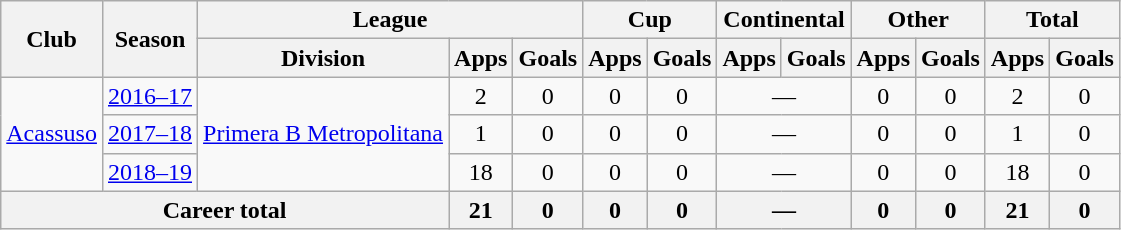<table class="wikitable" style="text-align:center">
<tr>
<th rowspan="2">Club</th>
<th rowspan="2">Season</th>
<th colspan="3">League</th>
<th colspan="2">Cup</th>
<th colspan="2">Continental</th>
<th colspan="2">Other</th>
<th colspan="2">Total</th>
</tr>
<tr>
<th>Division</th>
<th>Apps</th>
<th>Goals</th>
<th>Apps</th>
<th>Goals</th>
<th>Apps</th>
<th>Goals</th>
<th>Apps</th>
<th>Goals</th>
<th>Apps</th>
<th>Goals</th>
</tr>
<tr>
<td rowspan="3"><a href='#'>Acassuso</a></td>
<td><a href='#'>2016–17</a></td>
<td rowspan="3"><a href='#'>Primera B Metropolitana</a></td>
<td>2</td>
<td>0</td>
<td>0</td>
<td>0</td>
<td colspan="2">—</td>
<td>0</td>
<td>0</td>
<td>2</td>
<td>0</td>
</tr>
<tr>
<td><a href='#'>2017–18</a></td>
<td>1</td>
<td>0</td>
<td>0</td>
<td>0</td>
<td colspan="2">—</td>
<td>0</td>
<td>0</td>
<td>1</td>
<td>0</td>
</tr>
<tr>
<td><a href='#'>2018–19</a></td>
<td>18</td>
<td>0</td>
<td>0</td>
<td>0</td>
<td colspan="2">—</td>
<td>0</td>
<td>0</td>
<td>18</td>
<td>0</td>
</tr>
<tr>
<th colspan="3">Career total</th>
<th>21</th>
<th>0</th>
<th>0</th>
<th>0</th>
<th colspan="2">—</th>
<th>0</th>
<th>0</th>
<th>21</th>
<th>0</th>
</tr>
</table>
